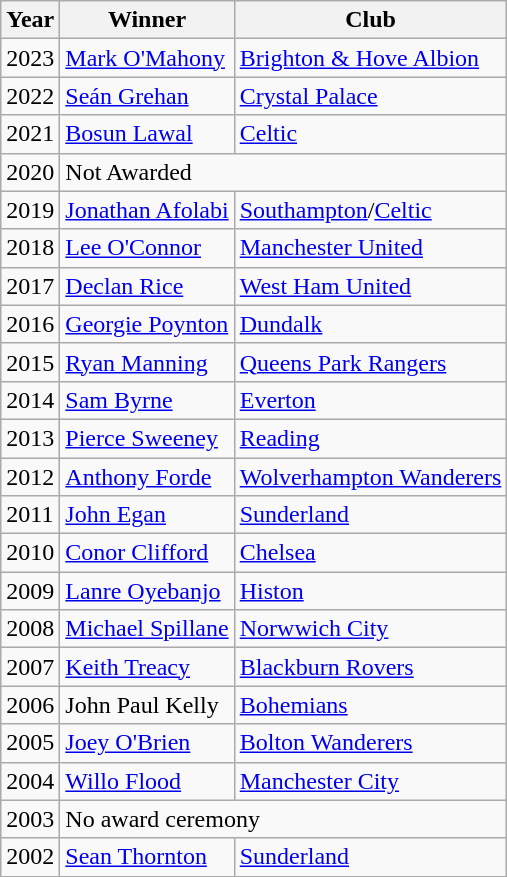<table class="wikitable">
<tr>
<th>Year</th>
<th>Winner</th>
<th>Club</th>
</tr>
<tr>
<td>2023</td>
<td><a href='#'>Mark O'Mahony</a></td>
<td><a href='#'>Brighton & Hove Albion</a></td>
</tr>
<tr>
<td>2022</td>
<td><a href='#'>Seán Grehan</a></td>
<td><a href='#'>Crystal Palace</a></td>
</tr>
<tr>
<td>2021</td>
<td><a href='#'>Bosun Lawal</a></td>
<td><a href='#'>Celtic</a></td>
</tr>
<tr>
<td>2020</td>
<td colspan="2">Not Awarded</td>
</tr>
<tr>
<td>2019</td>
<td><a href='#'>Jonathan Afolabi</a></td>
<td><a href='#'>Southampton</a>/<a href='#'>Celtic</a></td>
</tr>
<tr>
<td>2018</td>
<td><a href='#'>Lee O'Connor</a></td>
<td><a href='#'>Manchester United</a></td>
</tr>
<tr>
<td>2017</td>
<td><a href='#'>Declan Rice</a></td>
<td><a href='#'>West Ham United</a></td>
</tr>
<tr>
<td>2016</td>
<td><a href='#'>Georgie Poynton</a></td>
<td><a href='#'>Dundalk</a></td>
</tr>
<tr>
<td>2015</td>
<td><a href='#'>Ryan Manning</a></td>
<td><a href='#'>Queens Park Rangers</a></td>
</tr>
<tr>
<td>2014</td>
<td><a href='#'>Sam Byrne</a></td>
<td><a href='#'>Everton</a></td>
</tr>
<tr>
<td>2013</td>
<td><a href='#'>Pierce Sweeney</a></td>
<td><a href='#'>Reading</a></td>
</tr>
<tr>
<td>2012</td>
<td><a href='#'>Anthony Forde</a></td>
<td><a href='#'>Wolverhampton Wanderers</a></td>
</tr>
<tr>
<td>2011</td>
<td><a href='#'>John Egan</a></td>
<td><a href='#'>Sunderland</a></td>
</tr>
<tr>
<td>2010</td>
<td><a href='#'>Conor Clifford</a></td>
<td><a href='#'>Chelsea</a></td>
</tr>
<tr>
<td>2009</td>
<td><a href='#'>Lanre Oyebanjo</a></td>
<td><a href='#'>Histon</a></td>
</tr>
<tr>
<td>2008</td>
<td><a href='#'>Michael Spillane</a></td>
<td><a href='#'>Norwwich City</a></td>
</tr>
<tr>
<td>2007</td>
<td><a href='#'>Keith Treacy</a></td>
<td><a href='#'>Blackburn Rovers</a></td>
</tr>
<tr>
<td>2006</td>
<td>John Paul Kelly</td>
<td><a href='#'>Bohemians</a></td>
</tr>
<tr>
<td>2005</td>
<td><a href='#'>Joey O'Brien</a></td>
<td><a href='#'>Bolton Wanderers</a></td>
</tr>
<tr>
<td>2004</td>
<td><a href='#'>Willo Flood</a></td>
<td><a href='#'>Manchester City</a></td>
</tr>
<tr>
<td>2003</td>
<td colspan="2">No award ceremony</td>
</tr>
<tr>
<td>2002</td>
<td><a href='#'>Sean Thornton</a></td>
<td><a href='#'>Sunderland</a></td>
</tr>
</table>
